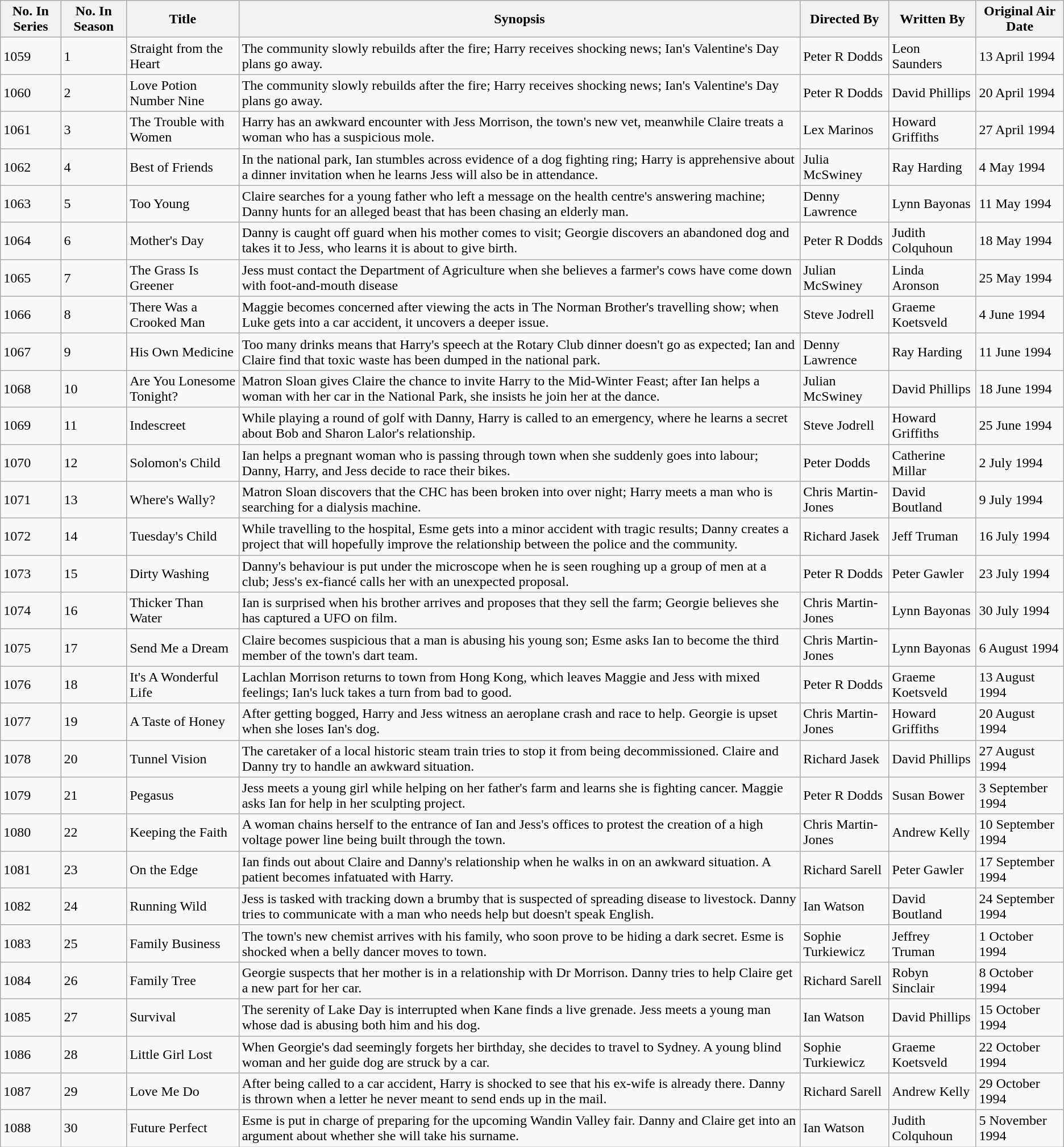<table class="wikitable">
<tr>
<th>No. In Series</th>
<th>No. In Season</th>
<th>Title</th>
<th>Synopsis</th>
<th>Directed By</th>
<th>Written By</th>
<th>Original Air Date</th>
</tr>
<tr>
<td>1059</td>
<td>1</td>
<td>Straight from the Heart</td>
<td>The community slowly rebuilds after the fire; Harry receives shocking news; Ian's Valentine's Day plans go away.</td>
<td>Peter R Dodds</td>
<td>Leon Saunders</td>
<td>13 April 1994</td>
</tr>
<tr>
<td>1060</td>
<td>2</td>
<td>Love Potion Number Nine</td>
<td>The community slowly rebuilds after the fire; Harry receives shocking news; Ian's Valentine's Day plans go away.</td>
<td>Peter R Dodds</td>
<td>David Phillips</td>
<td>20 April 1994</td>
</tr>
<tr>
<td>1061</td>
<td>3</td>
<td>The Trouble with Women</td>
<td>Harry has an awkward encounter with Jess Morrison, the town's new vet, meanwhile Claire treats a woman who has a suspicious mole.</td>
<td>Lex Marinos</td>
<td>Howard Griffiths</td>
<td>27 April 1994</td>
</tr>
<tr>
<td>1062</td>
<td>4</td>
<td>Best of Friends</td>
<td>In the national park, Ian stumbles across evidence of a dog fighting ring; Harry is apprehensive about a dinner invitation when he learns Jess will also be in attendance.</td>
<td>Julia McSwiney</td>
<td>Ray Harding</td>
<td>4 May 1994</td>
</tr>
<tr>
<td>1063</td>
<td>5</td>
<td>Too Young</td>
<td>Claire searches for a young father who left a message on the health centre's answering machine; Danny hunts for an alleged beast that has been chasing an elderly man.</td>
<td>Denny Lawrence</td>
<td>Lynn Bayonas</td>
<td>11 May 1994</td>
</tr>
<tr>
<td>1064</td>
<td>6</td>
<td>Mother's Day</td>
<td>Danny is caught off guard when his mother comes to visit; Georgie discovers an abandoned dog and takes it to Jess, who learns it is about to give birth.</td>
<td>Peter R Dodds</td>
<td>Judith Colquhoun</td>
<td>18 May 1994</td>
</tr>
<tr>
<td>1065</td>
<td>7</td>
<td>The Grass Is Greener</td>
<td>Jess must contact the Department of Agriculture when she believes a farmer's cows have come down with foot-and-mouth disease</td>
<td>Julian McSwiney</td>
<td>Linda Aronson</td>
<td>25 May 1994</td>
</tr>
<tr>
<td>1066</td>
<td>8</td>
<td>There Was a Crooked Man</td>
<td>Maggie becomes concerned after viewing the acts in The Norman Brother's travelling show; when Luke gets into a car accident, it uncovers a deeper issue.</td>
<td>Steve Jodrell</td>
<td>Graeme Koetsveld</td>
<td>4 June 1994</td>
</tr>
<tr>
<td>1067</td>
<td>9</td>
<td>His Own Medicine</td>
<td>Too many drinks means that Harry's speech at the Rotary Club dinner doesn't go as expected; Ian and Claire find that toxic waste has been dumped in the national park.</td>
<td>Denny Lawrence</td>
<td>Ray Harding</td>
<td>11 June 1994</td>
</tr>
<tr>
<td>1068</td>
<td>10</td>
<td>Are You Lonesome Tonight?</td>
<td>Matron Sloan gives Claire the chance to invite Harry to the Mid-Winter Feast; after Ian helps a woman with her car in the National Park, she insists he join her at the dance.</td>
<td>Julian McSwiney</td>
<td>David Phillips</td>
<td>18 June 1994</td>
</tr>
<tr>
<td>1069</td>
<td>11</td>
<td>Indescreet</td>
<td>While playing a round of golf with Danny, Harry is called to an emergency, where he learns a secret about Bob and Sharon Lalor's relationship.</td>
<td>Steve Jodrell</td>
<td>Howard Griffiths</td>
<td>25 June 1994</td>
</tr>
<tr>
<td>1070</td>
<td>12</td>
<td>Solomon's Child</td>
<td>Ian helps a pregnant woman who is passing through town when she suddenly goes into labour; Danny, Harry, and Jess decide to race their bikes.</td>
<td>Peter Dodds</td>
<td>Catherine Millar</td>
<td>2 July 1994</td>
</tr>
<tr>
<td>1071</td>
<td>13</td>
<td>Where's Wally?</td>
<td>Matron Sloan discovers that the CHC has been broken into over night; Harry meets a man who is searching for a dialysis machine.</td>
<td>Chris Martin-Jones</td>
<td>David Boutland</td>
<td>9 July 1994</td>
</tr>
<tr>
<td>1072</td>
<td>14</td>
<td>Tuesday's Child</td>
<td>While travelling to the hospital, Esme gets into a minor accident with tragic results; Danny creates a project that will hopefully improve the relationship between the police and the community.</td>
<td>Richard Jasek</td>
<td>Jeff Truman</td>
<td>16 July 1994</td>
</tr>
<tr>
<td>1073</td>
<td>15</td>
<td>Dirty Washing</td>
<td>Danny's behaviour is put under the microscope when he is seen roughing up a group of men at a club; Jess's ex-fiancé calls her with an unexpected proposal.</td>
<td>Peter R Dodds</td>
<td>Peter Gawler</td>
<td>23 July 1994</td>
</tr>
<tr>
<td>1074</td>
<td>16</td>
<td>Thicker Than Water</td>
<td>Ian is surprised when his brother arrives and proposes that they sell the farm; Georgie believes she has captured a UFO on film.</td>
<td>Chris Martin-Jones</td>
<td>Lynn Bayonas</td>
<td>30 July 1994</td>
</tr>
<tr>
<td>1075</td>
<td>17</td>
<td>Send Me a Dream</td>
<td>Claire becomes suspicious that a man is abusing his young son; Esme asks Ian to become the third member of the town's dart team.</td>
<td>Chris Martin-Jones</td>
<td>Lynn Bayonas</td>
<td>6 August 1994</td>
</tr>
<tr>
<td>1076</td>
<td>18</td>
<td>It's A Wonderful Life</td>
<td>Lachlan Morrison returns to town from Hong Kong, which leaves Maggie and Jess with mixed feelings; Ian's luck takes a turn from bad to good.</td>
<td>Peter R Dodds</td>
<td>Graeme Koetsveld</td>
<td>13 August 1994</td>
</tr>
<tr>
<td>1077</td>
<td>19</td>
<td>A Taste of Honey</td>
<td>After getting bogged, Harry and Jess witness an aeroplane crash and race to help. Georgie is upset when she loses Ian's dog.</td>
<td>Chris Martin-Jones</td>
<td>Howard Griffiths</td>
<td>20 August 1994</td>
</tr>
<tr>
<td>1078</td>
<td>20</td>
<td>Tunnel Vision</td>
<td>The caretaker of a local historic steam train tries to stop it from being decommissioned. Claire and Danny try to handle an awkward situation.</td>
<td>Richard Jasek</td>
<td>David Phillips</td>
<td>27 August 1994</td>
</tr>
<tr>
<td>1079</td>
<td>21</td>
<td>Pegasus</td>
<td>Jess meets a young girl while helping on her father's farm and learns she is fighting cancer. Maggie asks Ian for help in her sculpting project.</td>
<td>Peter R Dodds</td>
<td>Susan Bower</td>
<td>3 September 1994</td>
</tr>
<tr>
<td>1080</td>
<td>22</td>
<td>Keeping the Faith</td>
<td>A woman chains herself to the entrance of Ian and Jess's offices to protest the creation of a high voltage power line being built through the town.</td>
<td>Chris Martin-Jones</td>
<td>Andrew Kelly</td>
<td>10 September 1994</td>
</tr>
<tr>
<td>1081</td>
<td>23</td>
<td>On the Edge</td>
<td>Ian finds out about Claire and Danny's relationship when he walks in on an awkward situation. A patient becomes infatuated with Harry.</td>
<td>Richard Sarell</td>
<td>Peter Gawler</td>
<td>17 September 1994</td>
</tr>
<tr>
<td>1082</td>
<td>24</td>
<td>Running Wild</td>
<td>Jess is tasked with tracking down a brumby that is suspected of spreading disease to livestock. Danny tries to communicate with a man who needs help but doesn't speak English.</td>
<td>Ian Watson</td>
<td>David Boutland</td>
<td>24 September 1994</td>
</tr>
<tr>
<td>1083</td>
<td>25</td>
<td>Family Business</td>
<td>The town's new chemist arrives with his family, who soon prove to be hiding a dark secret. Esme is shocked when a belly dancer moves to town.</td>
<td>Sophie Turkiewicz</td>
<td>Jeffrey Truman</td>
<td>1 October 1994</td>
</tr>
<tr>
<td>1084</td>
<td>26</td>
<td>Family Tree</td>
<td>Georgie suspects that her mother is in a relationship with Dr Morrison. Danny tries to help Claire get a new part for her car.</td>
<td>Richard Sarell</td>
<td>Robyn Sinclair</td>
<td>8 October 1994</td>
</tr>
<tr>
<td>1085</td>
<td>27</td>
<td>Survival</td>
<td>The serenity of Lake Day is interrupted when Kane finds a live grenade. Jess meets a young man whose dad is abusing both him and his dog.</td>
<td>Ian Watson</td>
<td>David Phillips</td>
<td>15 October 1994</td>
</tr>
<tr>
<td>1086</td>
<td>28</td>
<td>Little Girl Lost</td>
<td>When Georgie's dad seemingly forgets her birthday, she decides to travel to Sydney. A young blind woman and her guide dog are struck by a car.</td>
<td>Sophie Turkiewicz</td>
<td>Graeme Koetsveld</td>
<td>22 October 1994</td>
</tr>
<tr>
<td>1087</td>
<td>29</td>
<td>Love Me Do</td>
<td>After being called to a car accident, Harry is shocked to see that his ex-wife is already there. Danny is thrown when a letter he never meant to send ends up in the mail.</td>
<td>Richard Sarell</td>
<td>Andrew Kelly</td>
<td>29 October 1994</td>
</tr>
<tr>
<td>1088</td>
<td>30</td>
<td>Future Perfect</td>
<td>Esme is put in charge of preparing for the upcoming Wandin Valley fair. Danny and Claire get into an argument about whether she will take his surname.</td>
<td>Ian Watson</td>
<td>Judith Colquhoun</td>
<td>5 November 1994</td>
</tr>
</table>
